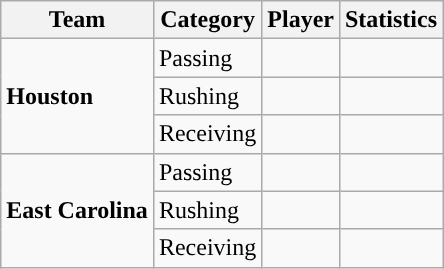<table class="wikitable" style="float: left;">
<tr>
<th>Team</th>
<th>Category</th>
<th>Player</th>
<th>Statistics</th>
</tr>
<tr>
<td rowspan=3><strong>Houston</strong></td>
<td>Passing</td>
<td></td>
<td></td>
</tr>
<tr>
<td>Rushing</td>
<td></td>
<td></td>
</tr>
<tr>
<td>Receiving</td>
<td></td>
<td></td>
</tr>
<tr>
<td rowspan=3><strong>East Carolina</strong></td>
<td>Passing</td>
<td></td>
<td></td>
</tr>
<tr>
<td>Rushing</td>
<td></td>
<td></td>
</tr>
<tr>
<td>Receiving</td>
<td></td>
<td></td>
</tr>
</table>
